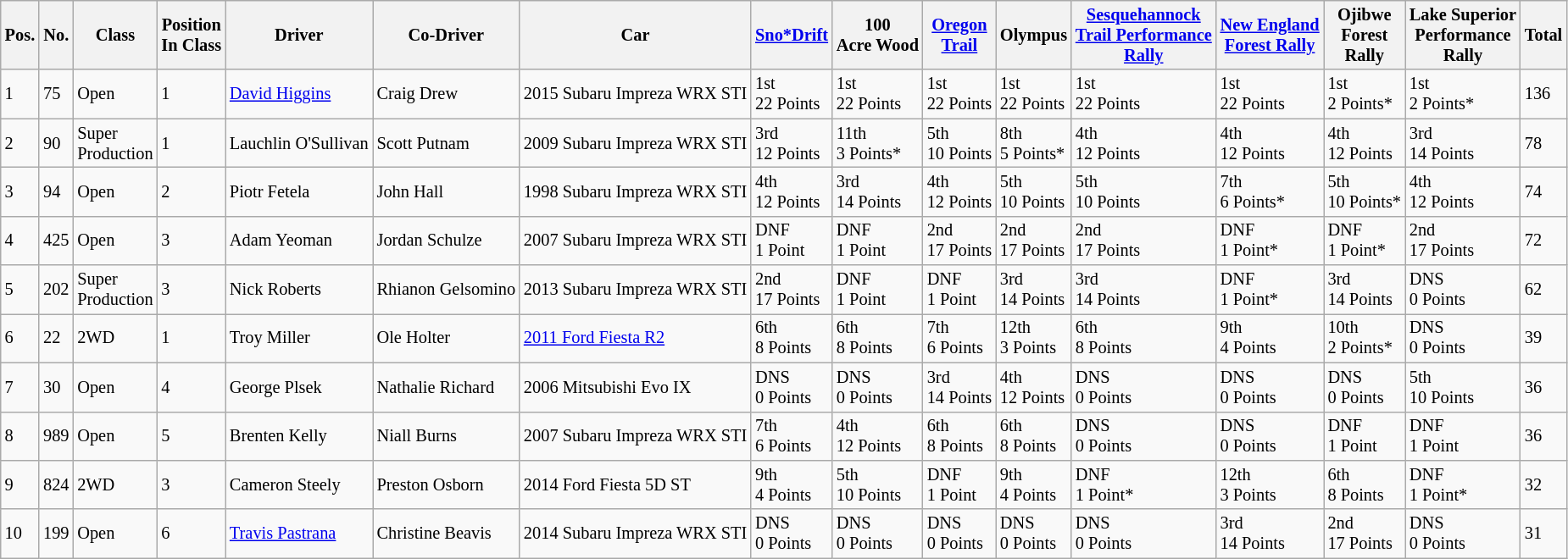<table class="wikitable" style="font-size: 85%">
<tr>
<th>Pos.</th>
<th>No.</th>
<th>Class</th>
<th>Position<br>In Class</th>
<th>Driver</th>
<th>Co-Driver</th>
<th>Car</th>
<th><a href='#'>Sno*Drift</a></th>
<th>100<br>Acre Wood</th>
<th><a href='#'>Oregon</a><br><a href='#'>Trail</a></th>
<th>Olympus</th>
<th><a href='#'>Sesquehannock</a><br><a href='#'>Trail Performance</a><br><a href='#'>Rally</a></th>
<th><a href='#'>New England</a><br><a href='#'>Forest Rally</a></th>
<th>Ojibwe<br>Forest<br>Rally</th>
<th>Lake Superior<br>Performance<br>Rally</th>
<th>Total</th>
</tr>
<tr>
<td>1</td>
<td>75</td>
<td>Open</td>
<td>1</td>
<td><a href='#'>David Higgins</a></td>
<td>Craig Drew</td>
<td>2015 Subaru Impreza WRX STI</td>
<td>1st<br>22 Points</td>
<td>1st<br>22 Points</td>
<td>1st<br>22 Points</td>
<td>1st<br>22 Points</td>
<td>1st<br>22 Points</td>
<td>1st<br>22 Points</td>
<td>1st<br>2 Points*</td>
<td>1st<br>2 Points*</td>
<td>136</td>
</tr>
<tr>
<td>2</td>
<td>90</td>
<td>Super<br>Production</td>
<td>1</td>
<td>Lauchlin O'Sullivan</td>
<td>Scott Putnam</td>
<td>2009 Subaru Impreza WRX STI</td>
<td>3rd<br>12 Points</td>
<td>11th<br>3 Points*</td>
<td>5th<br>10 Points</td>
<td>8th<br>5 Points*</td>
<td>4th<br>12 Points</td>
<td>4th<br>12 Points</td>
<td>4th<br>12 Points</td>
<td>3rd<br>14 Points</td>
<td>78</td>
</tr>
<tr>
<td>3</td>
<td>94</td>
<td>Open</td>
<td>2</td>
<td>Piotr Fetela</td>
<td>John Hall</td>
<td>1998 Subaru Impreza WRX STI</td>
<td>4th<br>12 Points</td>
<td>3rd<br>14 Points</td>
<td>4th<br>12 Points</td>
<td>5th<br>10 Points</td>
<td>5th<br>10 Points</td>
<td>7th<br>6 Points*</td>
<td>5th<br>10 Points*</td>
<td>4th<br>12 Points</td>
<td>74</td>
</tr>
<tr>
<td>4</td>
<td>425</td>
<td>Open</td>
<td>3</td>
<td>Adam Yeoman</td>
<td>Jordan Schulze</td>
<td>2007 Subaru Impreza WRX STI</td>
<td>DNF<br>1 Point</td>
<td>DNF<br>1 Point</td>
<td>2nd<br>17 Points</td>
<td>2nd<br>17 Points</td>
<td>2nd<br>17 Points</td>
<td>DNF<br>1 Point*</td>
<td>DNF<br>1 Point*</td>
<td>2nd<br>17 Points</td>
<td>72</td>
</tr>
<tr>
<td>5</td>
<td>202</td>
<td>Super<br>Production</td>
<td>3</td>
<td>Nick Roberts</td>
<td>Rhianon Gelsomino</td>
<td>2013 Subaru Impreza WRX STI</td>
<td>2nd<br>17 Points</td>
<td>DNF<br>1 Point</td>
<td>DNF<br>1 Point</td>
<td>3rd<br>14 Points</td>
<td>3rd<br>14 Points</td>
<td>DNF<br>1 Point*</td>
<td>3rd<br>14 Points</td>
<td>DNS<br>0 Points</td>
<td>62</td>
</tr>
<tr>
<td>6</td>
<td>22</td>
<td>2WD</td>
<td>1</td>
<td>Troy Miller</td>
<td>Ole Holter</td>
<td><a href='#'>2011 Ford Fiesta R2</a></td>
<td>6th<br>8 Points</td>
<td>6th<br>8 Points</td>
<td>7th<br>6 Points</td>
<td>12th<br>3 Points</td>
<td>6th<br>8 Points</td>
<td>9th<br>4 Points</td>
<td>10th<br>2 Points*</td>
<td>DNS<br>0 Points</td>
<td>39</td>
</tr>
<tr>
<td>7</td>
<td>30</td>
<td>Open</td>
<td>4</td>
<td>George Plsek</td>
<td>Nathalie Richard</td>
<td>2006 Mitsubishi Evo IX</td>
<td>DNS<br>0 Points</td>
<td>DNS<br>0 Points</td>
<td>3rd<br>14 Points</td>
<td>4th<br>12 Points</td>
<td>DNS<br>0 Points</td>
<td>DNS<br>0 Points</td>
<td>DNS<br>0 Points</td>
<td>5th<br>10 Points</td>
<td>36</td>
</tr>
<tr>
<td>8</td>
<td>989</td>
<td>Open</td>
<td>5</td>
<td>Brenten Kelly</td>
<td>Niall Burns</td>
<td>2007 Subaru Impreza WRX STI</td>
<td>7th<br>6 Points</td>
<td>4th<br>12 Points</td>
<td>6th<br>8 Points</td>
<td>6th<br>8 Points</td>
<td>DNS<br>0 Points</td>
<td>DNS<br>0 Points</td>
<td>DNF<br>1 Point</td>
<td>DNF<br>1 Point</td>
<td>36</td>
</tr>
<tr>
<td>9</td>
<td>824</td>
<td>2WD</td>
<td>3</td>
<td>Cameron Steely</td>
<td>Preston Osborn</td>
<td>2014 Ford Fiesta 5D ST</td>
<td>9th<br>4 Points</td>
<td>5th<br>10 Points</td>
<td>DNF<br>1 Point</td>
<td>9th<br>4 Points</td>
<td>DNF<br>1 Point*</td>
<td>12th<br>3 Points</td>
<td>6th<br>8 Points</td>
<td>DNF<br>1 Point*</td>
<td>32</td>
</tr>
<tr>
<td>10</td>
<td>199</td>
<td>Open</td>
<td>6</td>
<td><a href='#'>Travis Pastrana</a></td>
<td>Christine Beavis</td>
<td>2014 Subaru Impreza WRX STI</td>
<td>DNS<br>0 Points</td>
<td>DNS<br>0 Points</td>
<td>DNS<br>0 Points</td>
<td>DNS<br>0 Points</td>
<td>DNS<br>0 Points</td>
<td>3rd<br>14 Points</td>
<td>2nd<br>17 Points</td>
<td>DNS<br>0 Points</td>
<td>31</td>
</tr>
</table>
